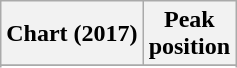<table class="wikitable sortable plainrowheaders" style="text-align:center">
<tr>
<th scope="col">Chart (2017)</th>
<th scope="col">Peak<br> position</th>
</tr>
<tr>
</tr>
<tr>
</tr>
<tr>
</tr>
</table>
